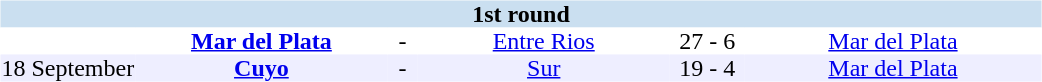<table table width=700>
<tr>
<td width=700 valign="top"><br><table border=0 cellspacing=0 cellpadding=0 style="font-size: 100%; border-collapse: collapse;" width=100%>
<tr bgcolor="#CADFF0">
<td style="font-size:100%"; align="center" colspan="6"><strong>1st round</strong></td>
</tr>
<tr align=center bgcolor=#FFFFFF>
<td width=90></td>
<td width=170><strong><a href='#'>Mar del Plata</a></strong></td>
<td width=20>-</td>
<td width=170><a href='#'>Entre Rios</a></td>
<td width=50>27 - 6</td>
<td width=200><a href='#'>Mar del Plata</a></td>
</tr>
<tr align=center bgcolor=#EEEEFF>
<td width=90>18 September</td>
<td width=170><strong><a href='#'>Cuyo</a></strong></td>
<td width=20>-</td>
<td width=170><a href='#'>Sur</a></td>
<td width=50>19 - 4</td>
<td width=200><a href='#'>Mar del Plata</a></td>
</tr>
</table>
</td>
</tr>
</table>
